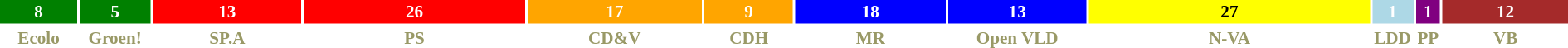<table style="width:100%; font-size:88%; text-align:center;">
<tr style="font-weight:bold">
<td style="background:green; width:4.80%; color:white">8</td>
<td style="background:green; width:4.38%; color:white">5</td>
<td style="background:red; width:9.24%; color:white">13</td>
<td style="background:red; width:13.70%; color:white">26</td>
<td style="background:orange; width:10.85%; color:white">17</td>
<td style="background:orange; width:5.52%; color:white">9</td>
<td style="background:blue; width:9.28%; color:white">18</td>
<td style="background:blue; width:8.64%; color:white">13</td>
<td style="background:yellow; width:17.40%; color:black">27</td>
<td style="background:lightblue; width:2.31%; color:white">1</td>
<td style="background:purple; width:1.29%; color:white">1</td>
<td style="background:brown; width:7.76%; color:white">12</td>
</tr>
<tr style="font-weight:bold; color:#996;">
<td>Ecolo</td>
<td>Groen!</td>
<td>SP.A</td>
<td>PS</td>
<td>CD&V</td>
<td>CDH</td>
<td>MR</td>
<td>Open VLD</td>
<td>N-VA</td>
<td>LDD</td>
<td>PP</td>
<td>VB</td>
</tr>
</table>
